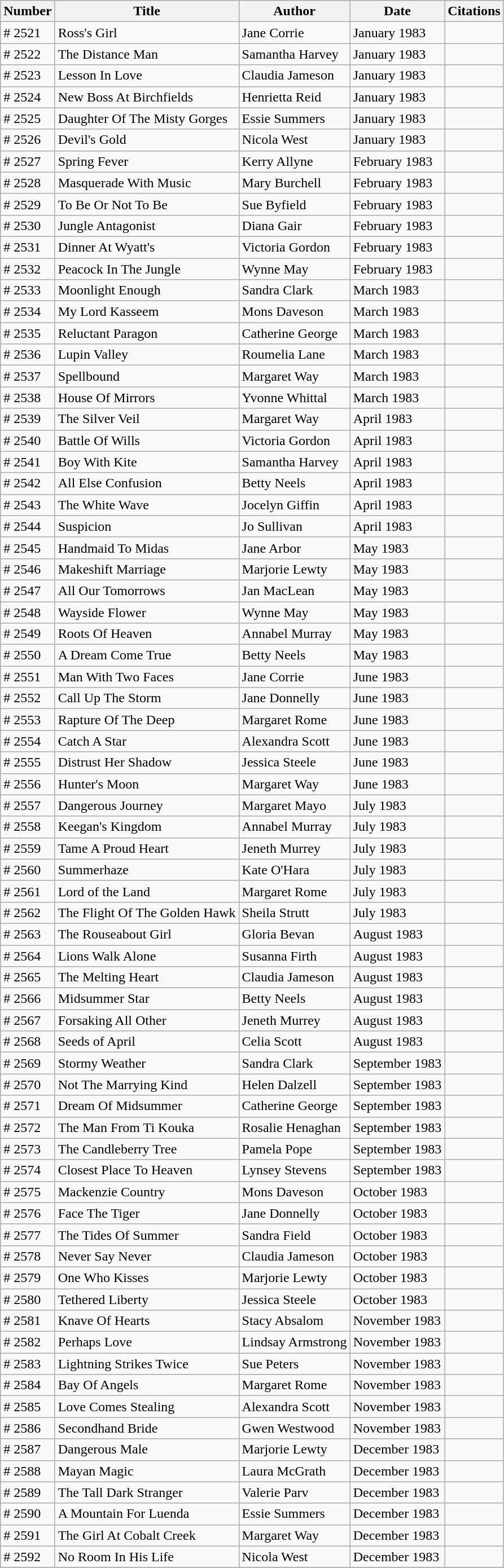<table class="wikitable">
<tr>
<th>Number</th>
<th>Title</th>
<th>Author</th>
<th>Date</th>
<th>Citations</th>
</tr>
<tr>
<td># 2521</td>
<td>Ross's Girl</td>
<td>Jane Corrie</td>
<td>January 1983</td>
<td></td>
</tr>
<tr>
<td># 2522</td>
<td>The Distance Man</td>
<td>Samantha Harvey</td>
<td>January 1983</td>
<td></td>
</tr>
<tr>
<td># 2523</td>
<td>Lesson In Love</td>
<td>Claudia Jameson</td>
<td>January 1983</td>
<td></td>
</tr>
<tr>
<td># 2524</td>
<td>New Boss At Birchfields</td>
<td>Henrietta Reid</td>
<td>January 1983</td>
<td></td>
</tr>
<tr>
<td># 2525</td>
<td>Daughter Of The Misty Gorges</td>
<td>Essie Summers</td>
<td>January 1983</td>
<td></td>
</tr>
<tr>
<td># 2526</td>
<td>Devil's Gold</td>
<td>Nicola West</td>
<td>January 1983</td>
<td></td>
</tr>
<tr>
<td># 2527</td>
<td>Spring Fever</td>
<td>Kerry Allyne</td>
<td>February 1983</td>
<td></td>
</tr>
<tr>
<td># 2528</td>
<td>Masquerade With Music</td>
<td>Mary Burchell</td>
<td>February 1983</td>
<td></td>
</tr>
<tr>
<td># 2529</td>
<td>To Be Or Not To Be</td>
<td>Sue Byfield</td>
<td>February 1983</td>
<td></td>
</tr>
<tr>
<td># 2530</td>
<td>Jungle Antagonist</td>
<td>Diana Gair</td>
<td>February 1983</td>
<td></td>
</tr>
<tr>
<td># 2531</td>
<td>Dinner At Wyatt's</td>
<td>Victoria Gordon</td>
<td>February 1983</td>
<td></td>
</tr>
<tr>
<td># 2532</td>
<td>Peacock In The Jungle</td>
<td>Wynne May</td>
<td>February 1983</td>
<td></td>
</tr>
<tr>
<td># 2533</td>
<td>Moonlight Enough</td>
<td>Sandra Clark</td>
<td>March 1983</td>
<td></td>
</tr>
<tr>
<td># 2534</td>
<td>My Lord Kasseem</td>
<td>Mons Daveson</td>
<td>March 1983</td>
<td></td>
</tr>
<tr>
<td># 2535</td>
<td>Reluctant Paragon</td>
<td>Catherine George</td>
<td>March 1983</td>
<td></td>
</tr>
<tr>
<td># 2536</td>
<td>Lupin Valley</td>
<td>Roumelia Lane</td>
<td>March 1983</td>
<td></td>
</tr>
<tr>
<td># 2537</td>
<td>Spellbound</td>
<td>Margaret Way</td>
<td>March 1983</td>
<td></td>
</tr>
<tr>
<td># 2538</td>
<td>House Of Mirrors</td>
<td>Yvonne Whittal</td>
<td>March 1983</td>
<td></td>
</tr>
<tr>
<td># 2539</td>
<td>The Silver Veil</td>
<td>Margaret Way</td>
<td>April 1983</td>
<td></td>
</tr>
<tr>
<td># 2540</td>
<td>Battle Of Wills</td>
<td>Victoria Gordon</td>
<td>April 1983</td>
<td></td>
</tr>
<tr>
<td># 2541</td>
<td>Boy With Kite</td>
<td>Samantha Harvey</td>
<td>April 1983</td>
<td></td>
</tr>
<tr>
<td># 2542</td>
<td>All Else Confusion</td>
<td>Betty Neels</td>
<td>April 1983</td>
<td></td>
</tr>
<tr>
<td># 2543</td>
<td>The White Wave</td>
<td>Jocelyn Giffin</td>
<td>April 1983</td>
<td></td>
</tr>
<tr>
<td># 2544</td>
<td>Suspicion</td>
<td>Jo Sullivan</td>
<td>April 1983</td>
<td></td>
</tr>
<tr>
<td># 2545</td>
<td>Handmaid To Midas</td>
<td>Jane Arbor</td>
<td>May 1983</td>
<td></td>
</tr>
<tr>
<td># 2546</td>
<td>Makeshift Marriage</td>
<td>Marjorie Lewty</td>
<td>May 1983</td>
<td></td>
</tr>
<tr>
<td># 2547</td>
<td>All Our Tomorrows</td>
<td>Jan MacLean</td>
<td>May 1983</td>
<td></td>
</tr>
<tr>
<td># 2548</td>
<td>Wayside Flower</td>
<td>Wynne May</td>
<td>May 1983</td>
<td></td>
</tr>
<tr>
<td># 2549</td>
<td>Roots Of Heaven</td>
<td>Annabel Murray</td>
<td>May 1983</td>
<td></td>
</tr>
<tr>
<td># 2550</td>
<td>A Dream Come True</td>
<td>Betty Neels</td>
<td>May 1983</td>
<td></td>
</tr>
<tr>
<td># 2551</td>
<td>Man With Two Faces</td>
<td>Jane Corrie</td>
<td>June 1983</td>
<td></td>
</tr>
<tr>
<td># 2552</td>
<td>Call Up The Storm</td>
<td>Jane Donnelly</td>
<td>June 1983</td>
<td></td>
</tr>
<tr>
<td># 2553</td>
<td>Rapture Of The Deep</td>
<td>Margaret Rome</td>
<td>June 1983</td>
<td></td>
</tr>
<tr>
<td># 2554</td>
<td>Catch A Star</td>
<td>Alexandra Scott</td>
<td>June 1983</td>
<td></td>
</tr>
<tr>
<td># 2555</td>
<td>Distrust Her Shadow</td>
<td>Jessica Steele</td>
<td>June 1983</td>
<td></td>
</tr>
<tr>
<td># 2556</td>
<td>Hunter's Moon</td>
<td>Margaret Way</td>
<td>June 1983</td>
<td></td>
</tr>
<tr>
<td># 2557</td>
<td>Dangerous Journey</td>
<td>Margaret Mayo</td>
<td>July 1983</td>
<td></td>
</tr>
<tr>
<td># 2558</td>
<td>Keegan's Kingdom</td>
<td>Annabel Murray</td>
<td>July 1983</td>
<td></td>
</tr>
<tr>
<td># 2559</td>
<td>Tame A Proud Heart</td>
<td>Jeneth Murrey</td>
<td>July 1983</td>
<td></td>
</tr>
<tr>
<td># 2560</td>
<td>Summerhaze</td>
<td>Kate O'Hara</td>
<td>July 1983</td>
<td></td>
</tr>
<tr>
<td># 2561</td>
<td>Lord of the Land</td>
<td>Margaret Rome</td>
<td>July 1983</td>
<td></td>
</tr>
<tr>
<td># 2562</td>
<td>The Flight Of The Golden Hawk</td>
<td>Sheila Strutt</td>
<td>July 1983</td>
<td></td>
</tr>
<tr>
<td># 2563</td>
<td>The Rouseabout Girl</td>
<td>Gloria Bevan</td>
<td>August 1983</td>
<td></td>
</tr>
<tr>
<td># 2564</td>
<td>Lions Walk Alone</td>
<td>Susanna Firth</td>
<td>August 1983</td>
<td></td>
</tr>
<tr>
<td># 2565</td>
<td>The Melting Heart</td>
<td>Claudia Jameson</td>
<td>August 1983</td>
<td></td>
</tr>
<tr>
<td># 2566</td>
<td>Midsummer Star</td>
<td>Betty Neels</td>
<td>August 1983</td>
<td></td>
</tr>
<tr>
<td># 2567</td>
<td>Forsaking All Other</td>
<td>Jeneth Murrey</td>
<td>August 1983</td>
<td></td>
</tr>
<tr>
<td># 2568</td>
<td>Seeds of April</td>
<td>Celia Scott</td>
<td>August 1983</td>
<td></td>
</tr>
<tr>
<td># 2569</td>
<td>Stormy Weather</td>
<td>Sandra Clark</td>
<td>September 1983</td>
<td></td>
</tr>
<tr>
<td># 2570</td>
<td>Not The Marrying Kind</td>
<td>Helen Dalzell</td>
<td>September 1983</td>
<td></td>
</tr>
<tr>
<td># 2571</td>
<td>Dream Of Midsummer</td>
<td>Catherine George</td>
<td>September 1983</td>
<td></td>
</tr>
<tr>
<td># 2572</td>
<td>The Man From Ti Kouka</td>
<td>Rosalie Henaghan</td>
<td>September 1983</td>
<td></td>
</tr>
<tr>
<td># 2573</td>
<td>The Candleberry Tree</td>
<td>Pamela Pope</td>
<td>September 1983</td>
<td></td>
</tr>
<tr>
<td># 2574</td>
<td>Closest Place To Heaven</td>
<td>Lynsey Stevens</td>
<td>September 1983</td>
<td></td>
</tr>
<tr>
<td># 2575</td>
<td>Mackenzie Country</td>
<td>Mons Daveson</td>
<td>October 1983</td>
<td></td>
</tr>
<tr>
<td># 2576</td>
<td>Face The Tiger</td>
<td>Jane Donnelly</td>
<td>October 1983</td>
<td></td>
</tr>
<tr>
<td># 2577</td>
<td>The Tides Of Summer</td>
<td>Sandra Field</td>
<td>October 1983</td>
<td></td>
</tr>
<tr>
<td># 2578</td>
<td>Never Say Never</td>
<td>Claudia Jameson</td>
<td>October 1983</td>
<td></td>
</tr>
<tr>
<td># 2579</td>
<td>One Who Kisses</td>
<td>Marjorie Lewty</td>
<td>October 1983</td>
<td></td>
</tr>
<tr>
<td># 2580</td>
<td>Tethered Liberty</td>
<td>Jessica Steele</td>
<td>October 1983</td>
<td></td>
</tr>
<tr>
<td># 2581</td>
<td>Knave Of Hearts</td>
<td>Stacy Absalom</td>
<td>November 1983</td>
<td></td>
</tr>
<tr>
<td># 2582</td>
<td>Perhaps Love</td>
<td>Lindsay Armstrong</td>
<td>November 1983</td>
<td></td>
</tr>
<tr>
<td># 2583</td>
<td>Lightning Strikes Twice</td>
<td>Sue Peters</td>
<td>November 1983</td>
<td></td>
</tr>
<tr>
<td># 2584</td>
<td>Bay Of Angels</td>
<td>Margaret Rome</td>
<td>November 1983</td>
<td></td>
</tr>
<tr>
<td># 2585</td>
<td>Love Comes Stealing</td>
<td>Alexandra Scott</td>
<td>November 1983</td>
<td></td>
</tr>
<tr>
<td># 2586</td>
<td>Secondhand Bride</td>
<td>Gwen Westwood</td>
<td>November 1983</td>
<td></td>
</tr>
<tr>
<td># 2587</td>
<td>Dangerous Male</td>
<td>Marjorie Lewty</td>
<td>December 1983</td>
<td></td>
</tr>
<tr>
<td># 2588</td>
<td>Mayan Magic</td>
<td>Laura McGrath</td>
<td>December 1983</td>
<td></td>
</tr>
<tr>
<td># 2589</td>
<td>The Tall Dark Stranger</td>
<td>Valerie Parv</td>
<td>December 1983</td>
<td></td>
</tr>
<tr>
<td># 2590</td>
<td>A Mountain For Luenda</td>
<td>Essie Summers</td>
<td>December 1983</td>
<td></td>
</tr>
<tr>
<td># 2591</td>
<td>The Girl At Cobalt Creek</td>
<td>Margaret Way</td>
<td>December 1983</td>
<td></td>
</tr>
<tr>
<td># 2592</td>
<td>No Room In His Life</td>
<td>Nicola West</td>
<td>December 1983</td>
<td></td>
</tr>
<tr>
</tr>
</table>
